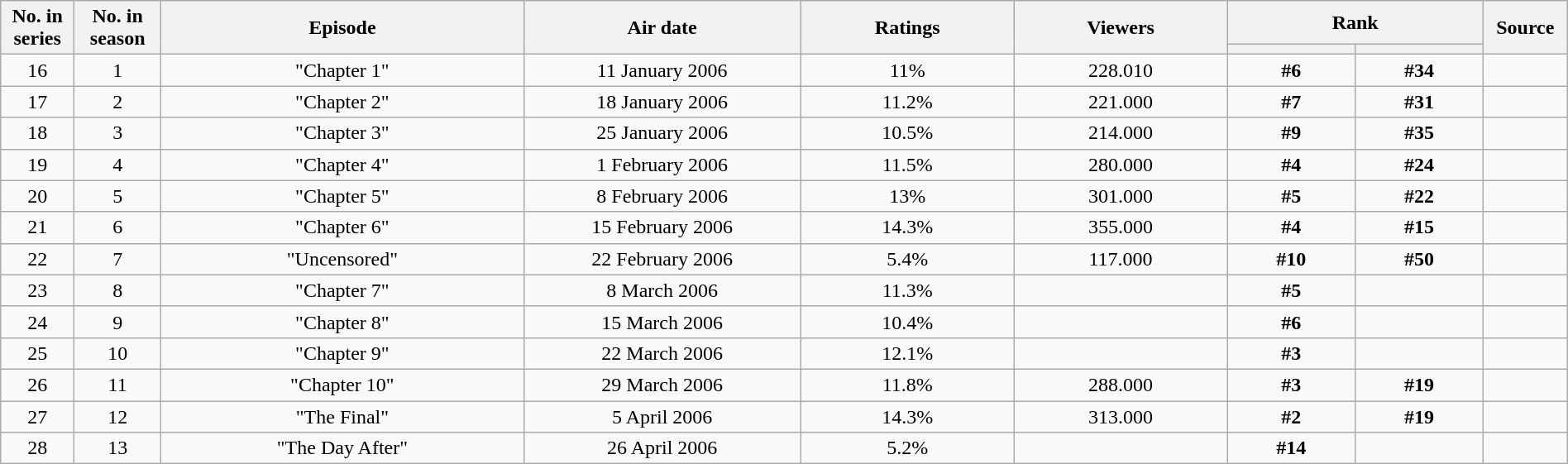<table style="font-size:100%; text-align:center; width: 100%; margin-left: auto; margin-right: auto;" class="wikitable">
<tr>
<th rowspan="2" width="03%">No. in<br>series</th>
<th rowspan="2" width="04%">No. in<br>season</th>
<th rowspan="2" width="17%">Episode</th>
<th rowspan="2" width="13%">Air date</th>
<th rowspan="2" width="10%">Ratings</th>
<th rowspan="2" width="10%">Viewers<br><small></small></th>
<th colspan="2" width="12%">Rank</th>
<th rowspan="2" width="03%">Source</th>
</tr>
<tr style="font-size:85%;">
<th width="06%"></th>
<th width="06%"></th>
</tr>
<tr>
<td>16</td>
<td>1</td>
<td>"Chapter 1"</td>
<td>11 January 2006</td>
<td>11%</td>
<td>228.010</td>
<td><strong>#6</strong></td>
<td><strong>#34</strong></td>
<td></td>
</tr>
<tr>
<td>17</td>
<td>2</td>
<td>"Chapter 2"</td>
<td>18 January 2006</td>
<td>11.2%</td>
<td>221.000</td>
<td><strong>#7</strong></td>
<td><strong>#31</strong></td>
<td></td>
</tr>
<tr>
<td>18</td>
<td>3</td>
<td>"Chapter 3"</td>
<td>25 January 2006</td>
<td>10.5%</td>
<td>214.000</td>
<td><strong>#9</strong></td>
<td><strong>#35</strong></td>
<td></td>
</tr>
<tr>
<td>19</td>
<td>4</td>
<td>"Chapter 4"</td>
<td>1 February 2006</td>
<td>11.5%</td>
<td>280.000</td>
<td><strong>#4</strong></td>
<td><strong>#24</strong></td>
<td></td>
</tr>
<tr>
<td>20</td>
<td>5</td>
<td>"Chapter 5"</td>
<td>8 February 2006</td>
<td>13%</td>
<td>301.000</td>
<td><strong>#5</strong></td>
<td><strong>#22</strong></td>
<td></td>
</tr>
<tr>
<td>21</td>
<td>6</td>
<td>"Chapter 6"</td>
<td>15 February 2006</td>
<td>14.3%</td>
<td>355.000</td>
<td><strong>#4</strong></td>
<td><strong>#15</strong></td>
<td></td>
</tr>
<tr>
<td>22</td>
<td>7</td>
<td>"Uncensored"</td>
<td>22 February 2006</td>
<td>5.4%</td>
<td>117.000</td>
<td><strong>#10</strong></td>
<td><strong>#50</strong></td>
<td></td>
</tr>
<tr>
<td>23</td>
<td>8</td>
<td>"Chapter 7"</td>
<td>8 March 2006</td>
<td>11.3%</td>
<td></td>
<td><strong>#5</strong></td>
<td></td>
<td></td>
</tr>
<tr>
<td>24</td>
<td>9</td>
<td>"Chapter 8"</td>
<td>15 March 2006</td>
<td>10.4%</td>
<td></td>
<td><strong>#6</strong></td>
<td></td>
<td></td>
</tr>
<tr>
<td>25</td>
<td>10</td>
<td>"Chapter 9"</td>
<td>22 March 2006</td>
<td>12.1%</td>
<td></td>
<td><strong>#3</strong></td>
<td></td>
<td></td>
</tr>
<tr>
<td>26</td>
<td>11</td>
<td>"Chapter 10"</td>
<td>29 March 2006</td>
<td>11.8%</td>
<td>288.000</td>
<td><strong>#3</strong></td>
<td><strong>#19</strong></td>
<td></td>
</tr>
<tr>
<td>27</td>
<td>12</td>
<td>"The Final"</td>
<td>5 April 2006</td>
<td>14.3%</td>
<td>313.000</td>
<td><strong>#2</strong></td>
<td><strong>#19</strong></td>
<td></td>
</tr>
<tr>
<td>28</td>
<td>13</td>
<td>"The Day After"</td>
<td>26 April 2006</td>
<td>5.2%</td>
<td></td>
<td><strong>#14</strong></td>
<td></td>
<td></td>
</tr>
</table>
